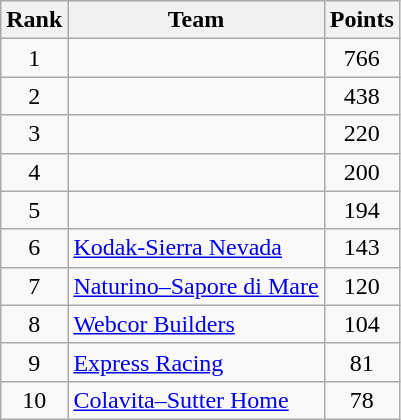<table class="wikitable sortable">
<tr>
<th>Rank</th>
<th>Team</th>
<th>Points</th>
</tr>
<tr>
<td align=center>1</td>
<td></td>
<td align=center>766</td>
</tr>
<tr>
<td align=center>2</td>
<td></td>
<td align=center>438</td>
</tr>
<tr>
<td align=center>3</td>
<td></td>
<td align=center>220</td>
</tr>
<tr>
<td align=center>4</td>
<td></td>
<td align=center>200</td>
</tr>
<tr>
<td align=center>5</td>
<td></td>
<td align=center>194</td>
</tr>
<tr>
<td align=center>6</td>
<td><a href='#'>Kodak-Sierra Nevada</a></td>
<td align=center>143</td>
</tr>
<tr>
<td align=center>7</td>
<td><a href='#'>Naturino–Sapore di Mare</a></td>
<td align=center>120</td>
</tr>
<tr>
<td align=center>8</td>
<td><a href='#'>Webcor Builders</a></td>
<td align=center>104</td>
</tr>
<tr>
<td align=center>9</td>
<td><a href='#'>Express Racing</a></td>
<td align=center>81</td>
</tr>
<tr>
<td align=center>10</td>
<td><a href='#'>Colavita–Sutter Home</a></td>
<td align=center>78</td>
</tr>
</table>
